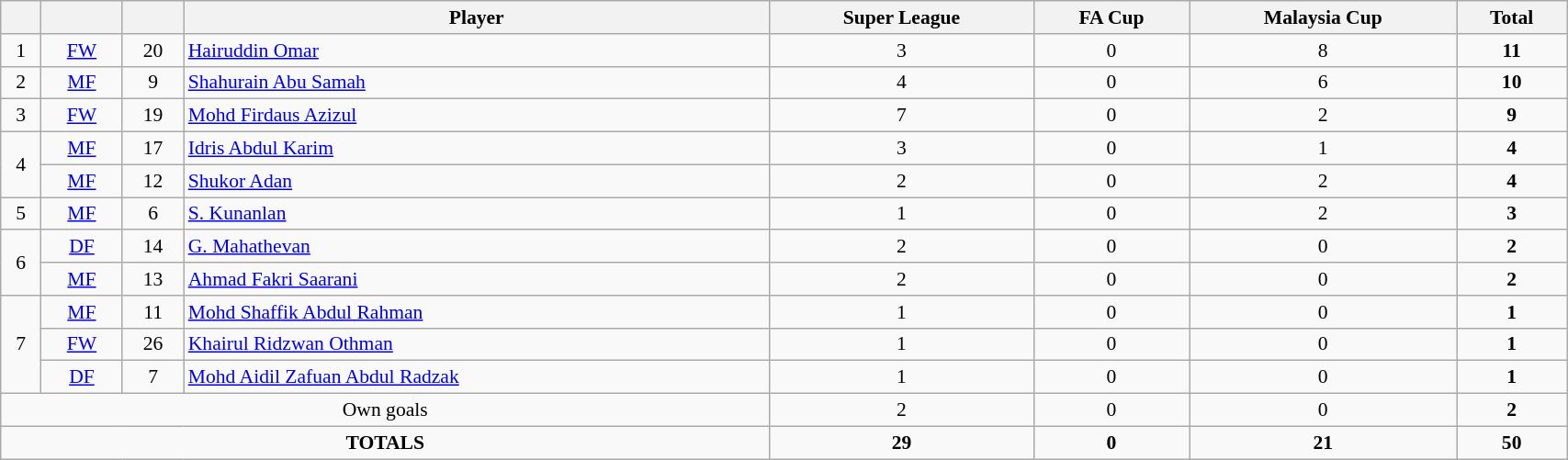<table class="wikitable sortable" style="text-align:Center; font-size:90%; width:90%;">
<tr>
<th></th>
<th></th>
<th></th>
<th>Player</th>
<th>Super League</th>
<th>FA Cup</th>
<th>Malaysia Cup</th>
<th>Total</th>
</tr>
<tr>
<td>1</td>
<td><a href='#'>FW</a></td>
<td>20</td>
<td align=left> <a href='#'>Hairuddin Omar</a></td>
<td>3</td>
<td>0</td>
<td>8</td>
<td><strong>11</strong></td>
</tr>
<tr>
<td>2</td>
<td><a href='#'>MF</a></td>
<td>9</td>
<td align=left> <a href='#'>Shahurain Abu Samah</a></td>
<td>4</td>
<td>0</td>
<td>6</td>
<td><strong>10</strong></td>
</tr>
<tr>
<td>3</td>
<td><a href='#'>FW</a></td>
<td>19</td>
<td align=left> <a href='#'>Mohd Firdaus Azizul</a></td>
<td>7</td>
<td>0</td>
<td>2</td>
<td><strong>9</strong></td>
</tr>
<tr>
<td rowspan="2">4</td>
<td><a href='#'>MF</a></td>
<td>17</td>
<td align=left> <a href='#'>Idris Abdul Karim</a></td>
<td>3</td>
<td>0</td>
<td>1</td>
<td><strong>4</strong></td>
</tr>
<tr>
<td><a href='#'>MF</a></td>
<td>12</td>
<td align=left> <a href='#'>Shukor Adan</a></td>
<td>2</td>
<td>0</td>
<td>2</td>
<td><strong>4</strong></td>
</tr>
<tr>
<td>5</td>
<td><a href='#'>MF</a></td>
<td>6</td>
<td align=left> <a href='#'>S. Kunanlan</a></td>
<td>1</td>
<td>0</td>
<td>2</td>
<td><strong>3</strong></td>
</tr>
<tr>
<td rowspan="2">6</td>
<td><a href='#'>DF</a></td>
<td>14</td>
<td align=left> <a href='#'>G. Mahathevan</a></td>
<td>2</td>
<td>0</td>
<td>0</td>
<td><strong>2</strong></td>
</tr>
<tr>
<td><a href='#'>MF</a></td>
<td>13</td>
<td align=left> <a href='#'>Ahmad Fakri Saarani</a></td>
<td>2</td>
<td>0</td>
<td>0</td>
<td><strong>2</strong></td>
</tr>
<tr>
<td rowspan="3">7</td>
<td><a href='#'>MF</a></td>
<td>11</td>
<td align=left> <a href='#'>Mohd Shaffik Abdul Rahman</a></td>
<td>1</td>
<td>0</td>
<td>0</td>
<td><strong>1</strong></td>
</tr>
<tr>
<td><a href='#'>FW</a></td>
<td>26</td>
<td align=left> <a href='#'>Khairul Ridzwan Othman</a></td>
<td>1</td>
<td>0</td>
<td>0</td>
<td><strong>1</strong></td>
</tr>
<tr>
<td><a href='#'>DF</a></td>
<td>7</td>
<td align=left> <a href='#'>Mohd Aidil Zafuan Abdul Radzak</a></td>
<td>1</td>
<td>0</td>
<td>0</td>
<td><strong>1</strong></td>
</tr>
<tr - class="sortbottom">
<td colspan="4">Own goals</td>
<td>2</td>
<td>0</td>
<td>0</td>
<td><strong>2</strong></td>
</tr>
<tr class="sortbottom">
<td colspan=4><strong>TOTALS</strong></td>
<td><strong>29</strong></td>
<td><strong>0</strong></td>
<td><strong>21</strong></td>
<td><strong>50</strong></td>
</tr>
</table>
